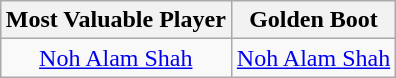<table class="wikitable" style="text-align:center; margin:auto;">
<tr>
<th>Most Valuable Player</th>
<th>Golden Boot</th>
</tr>
<tr>
<td> <a href='#'>Noh Alam Shah</a></td>
<td> <a href='#'>Noh Alam Shah</a></td>
</tr>
</table>
